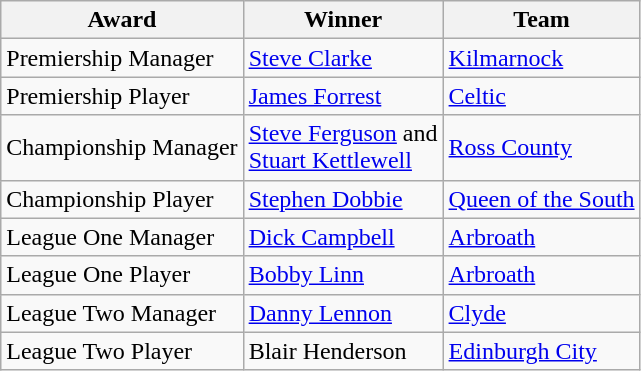<table class="wikitable">
<tr>
<th>Award</th>
<th>Winner</th>
<th>Team</th>
</tr>
<tr>
<td>Premiership Manager</td>
<td><a href='#'>Steve Clarke</a></td>
<td><a href='#'>Kilmarnock</a></td>
</tr>
<tr>
<td>Premiership Player</td>
<td><a href='#'>James Forrest</a></td>
<td><a href='#'>Celtic</a></td>
</tr>
<tr>
<td>Championship Manager</td>
<td><a href='#'>Steve Ferguson</a> and<br><a href='#'>Stuart Kettlewell</a></td>
<td><a href='#'>Ross County</a></td>
</tr>
<tr>
<td>Championship Player</td>
<td><a href='#'>Stephen Dobbie</a></td>
<td><a href='#'>Queen of the South</a></td>
</tr>
<tr>
<td>League One Manager</td>
<td><a href='#'>Dick Campbell</a></td>
<td><a href='#'>Arbroath</a></td>
</tr>
<tr>
<td>League One Player</td>
<td><a href='#'>Bobby Linn</a></td>
<td><a href='#'>Arbroath</a></td>
</tr>
<tr>
<td>League Two Manager</td>
<td><a href='#'>Danny Lennon</a></td>
<td><a href='#'>Clyde</a></td>
</tr>
<tr>
<td>League Two Player</td>
<td>Blair Henderson</td>
<td><a href='#'>Edinburgh City</a></td>
</tr>
</table>
